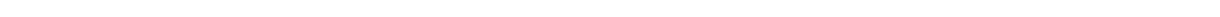<table style="width:1000px; text-align:center;">
<tr style="color:white;">
<td style="background:">8.9%</td>
<td style="background:"><strong>46.4%</strong></td>
<td style="background:"></td>
<td style="background:">39.2%</td>
<td style="background:">5.2%</td>
</tr>
<tr>
<td></td>
<td></td>
<td></td>
<td></td>
<td></td>
</tr>
</table>
